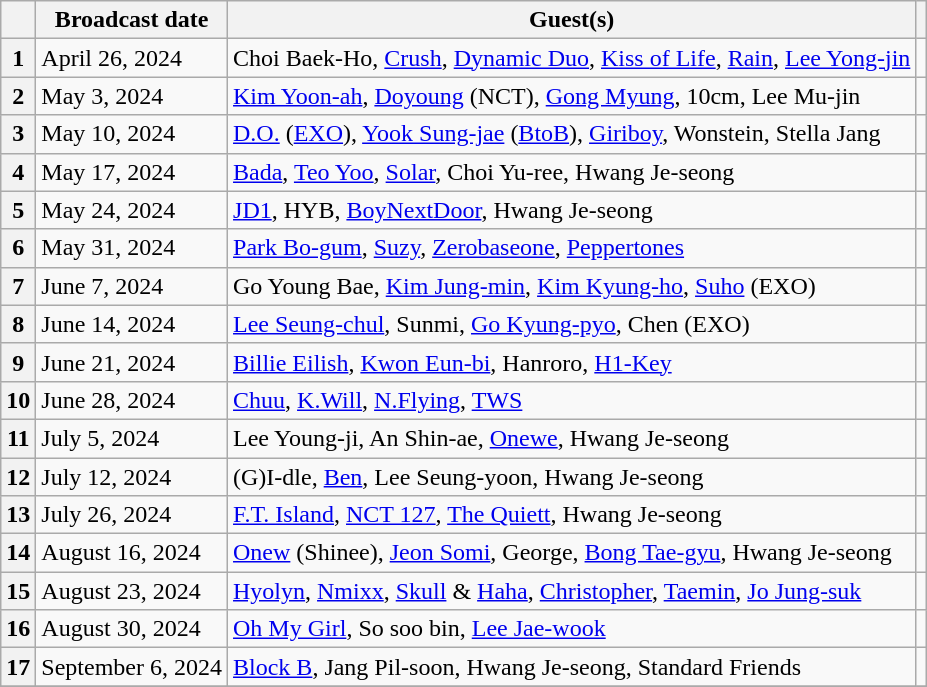<table class="wikitable">
<tr>
<th></th>
<th>Broadcast date</th>
<th>Guest(s)</th>
<th></th>
</tr>
<tr>
<th>1</th>
<td>April 26, 2024</td>
<td>Choi Baek-Ho, <a href='#'>Crush</a>, <a href='#'>Dynamic Duo</a>, <a href='#'>Kiss of Life</a>, <a href='#'>Rain</a>, <a href='#'>Lee Yong-jin</a></td>
<td style="text-align:center"></td>
</tr>
<tr>
<th>2</th>
<td>May 3, 2024</td>
<td><a href='#'>Kim Yoon-ah</a>, <a href='#'>Doyoung</a> (NCT), <a href='#'>Gong Myung</a>, 10cm, Lee Mu-jin</td>
<td style="text-align:center"></td>
</tr>
<tr>
<th>3</th>
<td>May 10, 2024</td>
<td><a href='#'>D.O.</a> (<a href='#'>EXO</a>), <a href='#'>Yook Sung-jae</a> (<a href='#'>BtoB</a>), <a href='#'>Giriboy</a>, Wonstein, Stella Jang</td>
<td style="text-align:center"></td>
</tr>
<tr>
<th>4</th>
<td>May 17, 2024</td>
<td><a href='#'>Bada</a>, <a href='#'>Teo Yoo</a>, <a href='#'>Solar</a>, Choi Yu-ree, Hwang Je-seong</td>
<td style="text-align:center"></td>
</tr>
<tr>
<th>5</th>
<td>May 24, 2024</td>
<td><a href='#'>JD1</a>, HYB, <a href='#'>BoyNextDoor</a>, Hwang Je-seong</td>
<td style="text-align:center"></td>
</tr>
<tr>
<th>6</th>
<td>May 31, 2024</td>
<td><a href='#'>Park Bo-gum</a>, <a href='#'>Suzy</a>, <a href='#'>Zerobaseone</a>, <a href='#'>Peppertones</a></td>
<td style="text-align:center"></td>
</tr>
<tr>
<th>7</th>
<td>June 7, 2024</td>
<td>Go Young Bae, <a href='#'>Kim Jung-min</a>, <a href='#'>Kim Kyung-ho</a>, <a href='#'>Suho</a> (EXO)</td>
<td style="text-align:center"></td>
</tr>
<tr>
<th>8</th>
<td>June 14, 2024</td>
<td><a href='#'>Lee Seung-chul</a>, Sunmi, <a href='#'>Go Kyung-pyo</a>, Chen (EXO)</td>
<td style="text-align:center"></td>
</tr>
<tr>
<th>9</th>
<td>June 21, 2024</td>
<td><a href='#'>Billie Eilish</a>, <a href='#'>Kwon Eun-bi</a>, Hanroro, <a href='#'>H1-Key</a></td>
<td style="text-align:center"></td>
</tr>
<tr>
<th>10</th>
<td>June 28, 2024</td>
<td><a href='#'>Chuu</a>, <a href='#'>K.Will</a>, <a href='#'>N.Flying</a>, <a href='#'>TWS</a></td>
<td></td>
</tr>
<tr>
<th>11</th>
<td>July 5, 2024</td>
<td>Lee Young-ji, An Shin-ae, <a href='#'>Onewe</a>, Hwang Je-seong</td>
<td style="text-align:center"></td>
</tr>
<tr>
<th>12</th>
<td>July 12, 2024</td>
<td>(G)I-dle, <a href='#'>Ben</a>, Lee Seung-yoon, Hwang Je-seong</td>
<td></td>
</tr>
<tr>
<th>13</th>
<td>July 26, 2024</td>
<td><a href='#'>F.T. Island</a>, <a href='#'>NCT 127</a>, <a href='#'>The Quiett</a>, Hwang Je-seong</td>
<td></td>
</tr>
<tr>
<th>14</th>
<td>August 16, 2024</td>
<td><a href='#'>Onew</a> (Shinee), <a href='#'>Jeon Somi</a>, George, <a href='#'>Bong Tae-gyu</a>, Hwang Je-seong</td>
<td></td>
</tr>
<tr>
<th>15</th>
<td>August 23, 2024</td>
<td><a href='#'>Hyolyn</a>, <a href='#'>Nmixx</a>, <a href='#'>Skull</a> & <a href='#'>Haha</a>, <a href='#'>Christopher</a>, <a href='#'>Taemin</a>, <a href='#'>Jo Jung-suk</a></td>
<td></td>
</tr>
<tr>
<th>16</th>
<td>August 30, 2024</td>
<td><a href='#'>Oh My Girl</a>, So soo bin, <a href='#'>Lee Jae-wook</a></td>
<td></td>
</tr>
<tr>
<th>17</th>
<td>September 6, 2024</td>
<td><a href='#'>Block B</a>, Jang Pil-soon, Hwang Je-seong, Standard Friends</td>
<td></td>
</tr>
<tr>
</tr>
</table>
